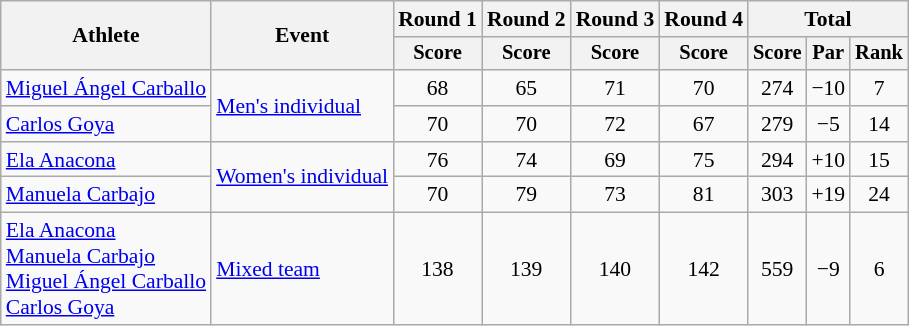<table class="wikitable" style="font-size:90%;text-align:center">
<tr>
<th rowspan=2>Athlete</th>
<th rowspan=2>Event</th>
<th>Round 1</th>
<th>Round 2</th>
<th>Round 3</th>
<th>Round 4</th>
<th colspan=3>Total</th>
</tr>
<tr style=font-size:95%>
<th>Score</th>
<th>Score</th>
<th>Score</th>
<th>Score</th>
<th>Score</th>
<th>Par</th>
<th>Rank</th>
</tr>
<tr>
<td style="text-align:left"><a href='#'>Miguel Ángel Carballo</a></td>
<td style="text-align:left" rowspan=2><a href='#'>Men's individual</a></td>
<td>68</td>
<td>65</td>
<td>71</td>
<td>70</td>
<td>274</td>
<td>−10</td>
<td>7</td>
</tr>
<tr>
<td style="text-align:left"><a href='#'>Carlos Goya</a></td>
<td>70</td>
<td>70</td>
<td>72</td>
<td>67</td>
<td>279</td>
<td>−5</td>
<td>14</td>
</tr>
<tr>
<td style="text-align:left"><a href='#'>Ela Anacona</a></td>
<td style="text-align:left" rowspan=2><a href='#'>Women's individual</a></td>
<td>76</td>
<td>74</td>
<td>69</td>
<td>75</td>
<td>294</td>
<td>+10</td>
<td>15</td>
</tr>
<tr>
<td style="text-align:left"><a href='#'>Manuela Carbajo</a></td>
<td>70</td>
<td>79</td>
<td>73</td>
<td>81</td>
<td>303</td>
<td>+19</td>
<td>24</td>
</tr>
<tr>
<td style="text-align:left"><a href='#'>Ela Anacona</a><br><a href='#'>Manuela Carbajo</a><br><a href='#'>Miguel Ángel Carballo</a><br><a href='#'>Carlos Goya</a></td>
<td style="text-align:left"><a href='#'>Mixed team</a></td>
<td>138</td>
<td>139</td>
<td>140</td>
<td>142</td>
<td>559</td>
<td>−9</td>
<td>6</td>
</tr>
</table>
